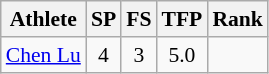<table class="wikitable" border="1" style="font-size:90%">
<tr>
<th>Athlete</th>
<th>SP</th>
<th>FS</th>
<th>TFP</th>
<th>Rank</th>
</tr>
<tr align=center>
<td align=left><a href='#'>Chen Lu</a></td>
<td>4</td>
<td>3</td>
<td>5.0</td>
<td></td>
</tr>
</table>
